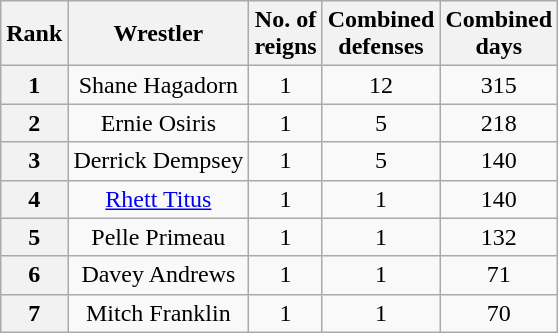<table class="mw-datatable wikitable sortable" style="text-align: center">
<tr>
<th>Rank</th>
<th>Wrestler</th>
<th>No. of<br>reigns</th>
<th>Combined<br>defenses</th>
<th>Combined<br>days</th>
</tr>
<tr>
<th>1</th>
<td>Shane Hagadorn</td>
<td>1</td>
<td>12</td>
<td>315</td>
</tr>
<tr>
<th>2</th>
<td>Ernie Osiris</td>
<td>1</td>
<td>5</td>
<td>218</td>
</tr>
<tr>
<th>3</th>
<td>Derrick Dempsey</td>
<td>1</td>
<td>5</td>
<td>140</td>
</tr>
<tr>
<th>4</th>
<td><a href='#'>Rhett Titus</a></td>
<td>1</td>
<td>1</td>
<td>140</td>
</tr>
<tr>
<th>5</th>
<td>Pelle Primeau</td>
<td>1</td>
<td>1</td>
<td>132</td>
</tr>
<tr>
<th>6</th>
<td>Davey Andrews</td>
<td>1</td>
<td>1</td>
<td>71</td>
</tr>
<tr>
<th>7</th>
<td>Mitch Franklin</td>
<td>1</td>
<td>1</td>
<td>70</td>
</tr>
</table>
